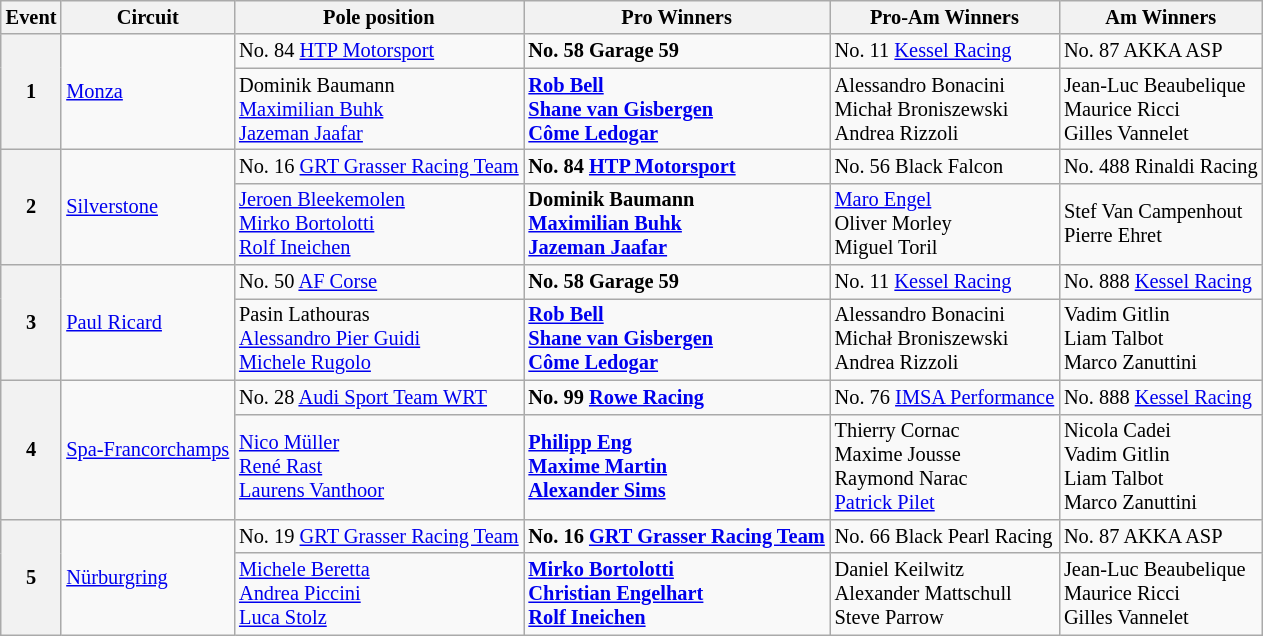<table class="wikitable" style="font-size: 85%;">
<tr>
<th>Event</th>
<th>Circuit</th>
<th>Pole position</th>
<th>Pro Winners</th>
<th>Pro-Am Winners</th>
<th>Am Winners</th>
</tr>
<tr>
<th rowspan=2>1</th>
<td rowspan=2> <a href='#'>Monza</a></td>
<td> No. 84 <a href='#'>HTP Motorsport</a></td>
<td><strong> No. 58 Garage 59</strong></td>
<td> No. 11 <a href='#'>Kessel Racing</a></td>
<td> No. 87 AKKA ASP</td>
</tr>
<tr>
<td> Dominik Baumann<br> <a href='#'>Maximilian Buhk</a><br> <a href='#'>Jazeman Jaafar</a></td>
<td><strong> <a href='#'>Rob Bell</a><br> <a href='#'>Shane van Gisbergen</a><br> <a href='#'>Côme Ledogar</a></strong></td>
<td> Alessandro Bonacini<br> Michał Broniszewski<br> Andrea Rizzoli</td>
<td> Jean-Luc Beaubelique<br> Maurice Ricci<br> Gilles Vannelet</td>
</tr>
<tr>
<th rowspan=2>2</th>
<td rowspan=2> <a href='#'>Silverstone</a></td>
<td> No. 16 <a href='#'>GRT Grasser Racing Team</a></td>
<td><strong> No. 84 <a href='#'>HTP Motorsport</a></strong></td>
<td> No. 56 Black Falcon</td>
<td> No. 488 Rinaldi Racing</td>
</tr>
<tr>
<td> <a href='#'>Jeroen Bleekemolen</a><br> <a href='#'>Mirko Bortolotti</a><br> <a href='#'>Rolf Ineichen</a></td>
<td><strong> Dominik Baumann<br> <a href='#'>Maximilian Buhk</a><br> <a href='#'>Jazeman Jaafar</a></strong></td>
<td> <a href='#'>Maro Engel</a><br> Oliver Morley<br> Miguel Toril</td>
<td> Stef Van Campenhout<br> Pierre Ehret</td>
</tr>
<tr>
<th rowspan=2>3</th>
<td rowspan=2> <a href='#'>Paul Ricard</a></td>
<td> No. 50 <a href='#'>AF Corse</a></td>
<td><strong> No. 58 Garage 59</strong></td>
<td> No. 11 <a href='#'>Kessel Racing</a></td>
<td> No. 888 <a href='#'>Kessel Racing</a></td>
</tr>
<tr>
<td> Pasin Lathouras<br> <a href='#'>Alessandro Pier Guidi</a><br> <a href='#'>Michele Rugolo</a></td>
<td><strong> <a href='#'>Rob Bell</a><br> <a href='#'>Shane van Gisbergen</a><br> <a href='#'>Côme Ledogar</a></strong></td>
<td> Alessandro Bonacini<br> Michał Broniszewski<br> Andrea Rizzoli</td>
<td> Vadim Gitlin<br> Liam Talbot<br> Marco Zanuttini</td>
</tr>
<tr>
<th rowspan=2>4</th>
<td rowspan=2> <a href='#'>Spa-Francorchamps</a></td>
<td> No. 28 <a href='#'>Audi Sport Team WRT</a></td>
<td><strong> No. 99 <a href='#'>Rowe Racing</a></strong></td>
<td> No. 76 <a href='#'>IMSA Performance</a></td>
<td> No. 888 <a href='#'>Kessel Racing</a></td>
</tr>
<tr>
<td> <a href='#'>Nico Müller</a><br> <a href='#'>René Rast</a><br> <a href='#'>Laurens Vanthoor</a></td>
<td><strong> <a href='#'>Philipp Eng</a><br> <a href='#'>Maxime Martin</a><br> <a href='#'>Alexander Sims</a></strong></td>
<td> Thierry Cornac<br> Maxime Jousse<br> Raymond Narac<br> <a href='#'>Patrick Pilet</a></td>
<td> Nicola Cadei<br> Vadim Gitlin<br> Liam Talbot<br> Marco Zanuttini</td>
</tr>
<tr>
<th rowspan=2>5</th>
<td rowspan=2> <a href='#'>Nürburgring</a></td>
<td> No. 19 <a href='#'>GRT Grasser Racing Team</a></td>
<td><strong> No. 16 <a href='#'>GRT Grasser Racing Team</a></strong></td>
<td> No. 66 Black Pearl Racing</td>
<td> No. 87 AKKA ASP</td>
</tr>
<tr>
<td> <a href='#'>Michele Beretta</a><br> <a href='#'>Andrea Piccini</a><br> <a href='#'>Luca Stolz</a></td>
<td><strong> <a href='#'>Mirko Bortolotti</a><br> <a href='#'>Christian Engelhart</a><br> <a href='#'>Rolf Ineichen</a></strong></td>
<td> Daniel Keilwitz<br> Alexander Mattschull<br> Steve Parrow</td>
<td> Jean-Luc Beaubelique<br> Maurice Ricci<br> Gilles Vannelet</td>
</tr>
</table>
